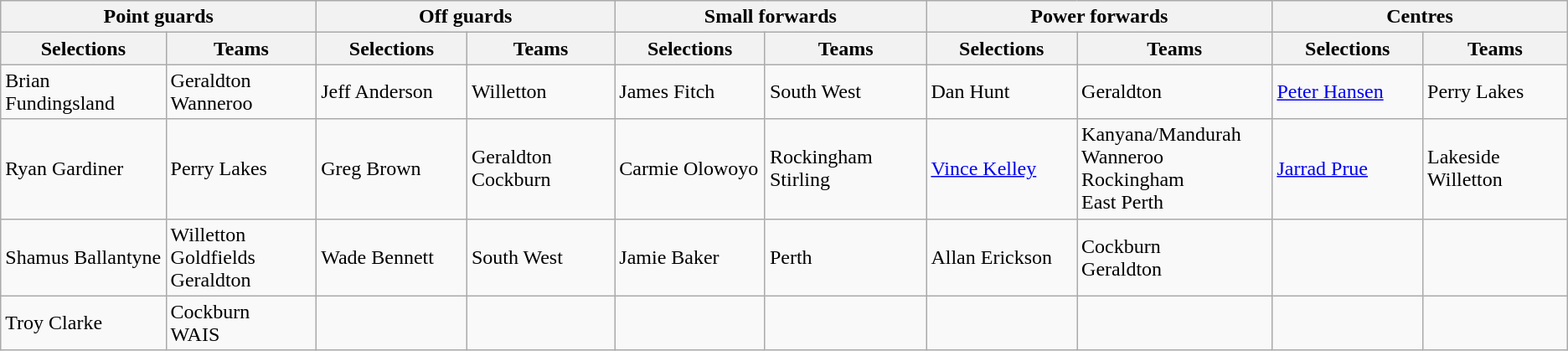<table class="wikitable">
<tr>
<th colspan="2">Point guards</th>
<th colspan="2">Off guards</th>
<th colspan="2">Small forwards</th>
<th colspan="2">Power forwards</th>
<th colspan="2">Centres</th>
</tr>
<tr>
<th width="180">Selections</th>
<th width="180">Teams</th>
<th width="180">Selections</th>
<th width="180">Teams</th>
<th width="180">Selections</th>
<th width="180">Teams</th>
<th width="180">Selections</th>
<th width="180">Teams</th>
<th width="180">Selections</th>
<th width="180">Teams</th>
</tr>
<tr>
<td>Brian Fundingsland</td>
<td>Geraldton<br>Wanneroo</td>
<td>Jeff Anderson</td>
<td>Willetton</td>
<td>James Fitch</td>
<td>South West</td>
<td>Dan Hunt</td>
<td>Geraldton</td>
<td><a href='#'>Peter Hansen</a></td>
<td>Perry Lakes</td>
</tr>
<tr>
<td>Ryan Gardiner</td>
<td>Perry Lakes</td>
<td>Greg Brown</td>
<td>Geraldton<br>Cockburn</td>
<td>Carmie Olowoyo</td>
<td>Rockingham<br>Stirling</td>
<td><a href='#'>Vince Kelley</a></td>
<td>Kanyana/Mandurah<br>Wanneroo<br>Rockingham<br>East Perth</td>
<td><a href='#'>Jarrad Prue</a></td>
<td>Lakeside<br>Willetton</td>
</tr>
<tr>
<td>Shamus Ballantyne</td>
<td>Willetton<br>Goldfields<br>Geraldton</td>
<td>Wade Bennett</td>
<td>South West</td>
<td>Jamie Baker</td>
<td>Perth</td>
<td>Allan Erickson</td>
<td>Cockburn<br>Geraldton</td>
<td></td>
<td></td>
</tr>
<tr>
<td>Troy Clarke</td>
<td>Cockburn<br>WAIS</td>
<td></td>
<td></td>
<td></td>
<td></td>
<td></td>
<td></td>
<td></td>
<td></td>
</tr>
</table>
